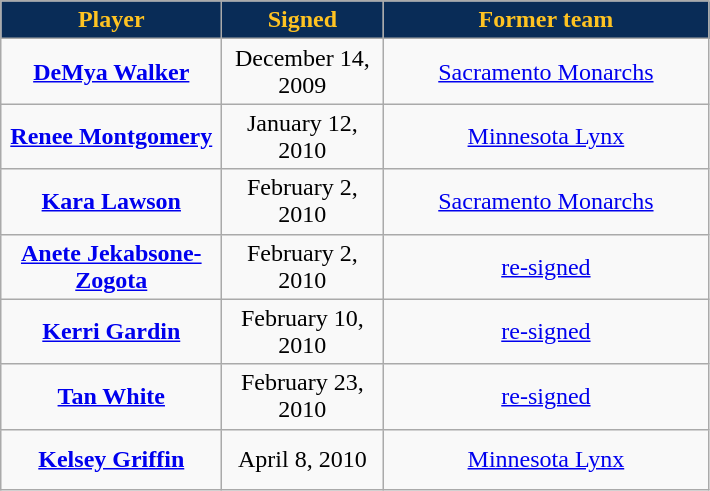<table class="wikitable" style="text-align: center">
<tr align="center" bgcolor="#dddddd">
<td style="background:#092C57;color:#FFC322; width:140px"><strong>Player</strong></td>
<td style="background:#092C57;color:#FFC322; width:100px"><strong>Signed</strong></td>
<td style="background:#092C57;color:#FFC322; width:210px"><strong>Former team</strong></td>
</tr>
<tr style="height:40px">
<td><strong><a href='#'>DeMya Walker</a></strong></td>
<td>December 14, 2009</td>
<td><a href='#'>Sacramento Monarchs</a></td>
</tr>
<tr style="height:40px">
<td><strong><a href='#'>Renee Montgomery</a></strong></td>
<td>January 12, 2010</td>
<td><a href='#'>Minnesota Lynx</a></td>
</tr>
<tr style="height:40px">
<td><strong><a href='#'>Kara Lawson</a></strong></td>
<td>February 2, 2010</td>
<td><a href='#'>Sacramento Monarchs</a></td>
</tr>
<tr style="height:40px">
<td><strong><a href='#'>Anete Jekabsone-Zogota</a></strong></td>
<td>February 2, 2010</td>
<td><a href='#'>re-signed</a></td>
</tr>
<tr style="height:40px">
<td><strong><a href='#'>Kerri Gardin</a></strong></td>
<td>February 10, 2010</td>
<td><a href='#'>re-signed</a></td>
</tr>
<tr style="height:40px">
<td><strong><a href='#'>Tan White</a></strong></td>
<td>February 23, 2010</td>
<td><a href='#'>re-signed</a></td>
</tr>
<tr style="height:40px">
<td><strong><a href='#'>Kelsey Griffin</a></strong></td>
<td>April 8, 2010</td>
<td><a href='#'>Minnesota Lynx</a></td>
</tr>
</table>
